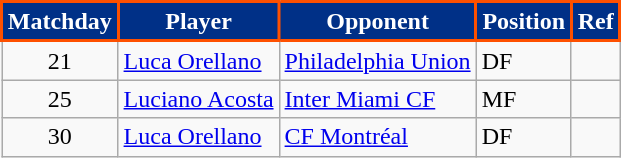<table class=wikitable>
<tr>
<th style="background:#003087; color:#FFFFFF; border:2px solid #FE5000;" scope="col">Matchday</th>
<th style="background:#003087; color:#FFFFFF; border:2px solid #FE5000;" scope="col">Player</th>
<th style="background:#003087; color:#FFFFFF; border:2px solid #FE5000;" scope="col">Opponent</th>
<th style="background:#003087; color:#FFFFFF; border:2px solid #FE5000;" scope="col">Position</th>
<th style="background:#003087; color:#FFFFFF; border:2px solid #FE5000;" scope="col">Ref</th>
</tr>
<tr>
<td align="center">21</td>
<td> <a href='#'>Luca Orellano</a></td>
<td><a href='#'>Philadelphia Union</a></td>
<td>DF</td>
<td></td>
</tr>
<tr>
<td align="center">25</td>
<td> <a href='#'>Luciano Acosta</a></td>
<td><a href='#'>Inter Miami CF</a></td>
<td>MF</td>
<td></td>
</tr>
<tr>
<td align="center">30</td>
<td> <a href='#'>Luca Orellano</a></td>
<td><a href='#'>CF Montréal</a></td>
<td>DF</td>
<td></td>
</tr>
</table>
